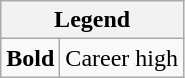<table class="wikitable mw-collapsible">
<tr>
<th colspan="2">Legend</th>
</tr>
<tr>
<td><strong>Bold</strong></td>
<td>Career high</td>
</tr>
</table>
